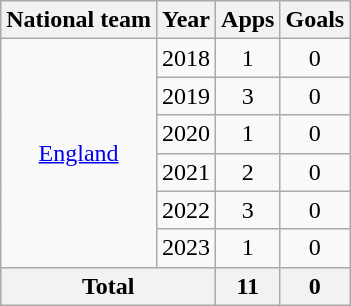<table class="wikitable" style="text-align:center">
<tr>
<th>National team</th>
<th>Year</th>
<th>Apps</th>
<th>Goals</th>
</tr>
<tr>
<td rowspan="6"><a href='#'>England</a></td>
<td>2018</td>
<td>1</td>
<td>0</td>
</tr>
<tr>
<td>2019</td>
<td>3</td>
<td>0</td>
</tr>
<tr>
<td>2020</td>
<td>1</td>
<td>0</td>
</tr>
<tr>
<td>2021</td>
<td>2</td>
<td>0</td>
</tr>
<tr>
<td>2022</td>
<td>3</td>
<td>0</td>
</tr>
<tr>
<td>2023</td>
<td>1</td>
<td>0</td>
</tr>
<tr>
<th colspan="2">Total</th>
<th>11</th>
<th>0</th>
</tr>
</table>
